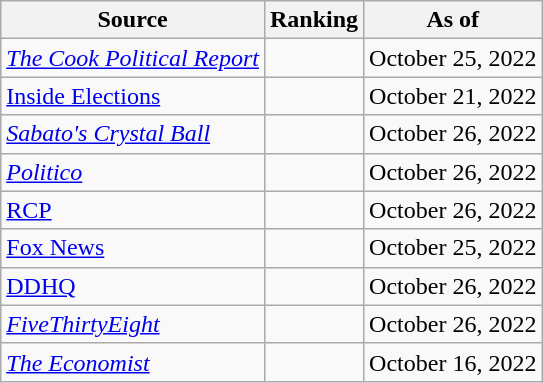<table class="wikitable" style="text-align:center">
<tr>
<th>Source</th>
<th>Ranking</th>
<th>As of</th>
</tr>
<tr>
<td align=left><em><a href='#'>The Cook Political Report</a></em></td>
<td></td>
<td>October 25, 2022</td>
</tr>
<tr>
<td align=left><a href='#'>Inside Elections</a></td>
<td></td>
<td>October 21, 2022</td>
</tr>
<tr>
<td align=left><em><a href='#'>Sabato's Crystal Ball</a></em></td>
<td></td>
<td>October 26, 2022</td>
</tr>
<tr>
<td align="left"><em><a href='#'>Politico</a></em></td>
<td></td>
<td>October 26, 2022</td>
</tr>
<tr>
<td align="left"><a href='#'>RCP</a></td>
<td></td>
<td>October 26, 2022</td>
</tr>
<tr>
<td align=left><a href='#'>Fox News</a></td>
<td></td>
<td>October 25, 2022</td>
</tr>
<tr>
<td align="left"><a href='#'>DDHQ</a></td>
<td></td>
<td>October 26, 2022</td>
</tr>
<tr>
<td align="left"><em><a href='#'>FiveThirtyEight</a></em></td>
<td></td>
<td>October 26, 2022</td>
</tr>
<tr>
<td align="left"><em><a href='#'>The Economist</a></em></td>
<td></td>
<td>October 16, 2022</td>
</tr>
</table>
